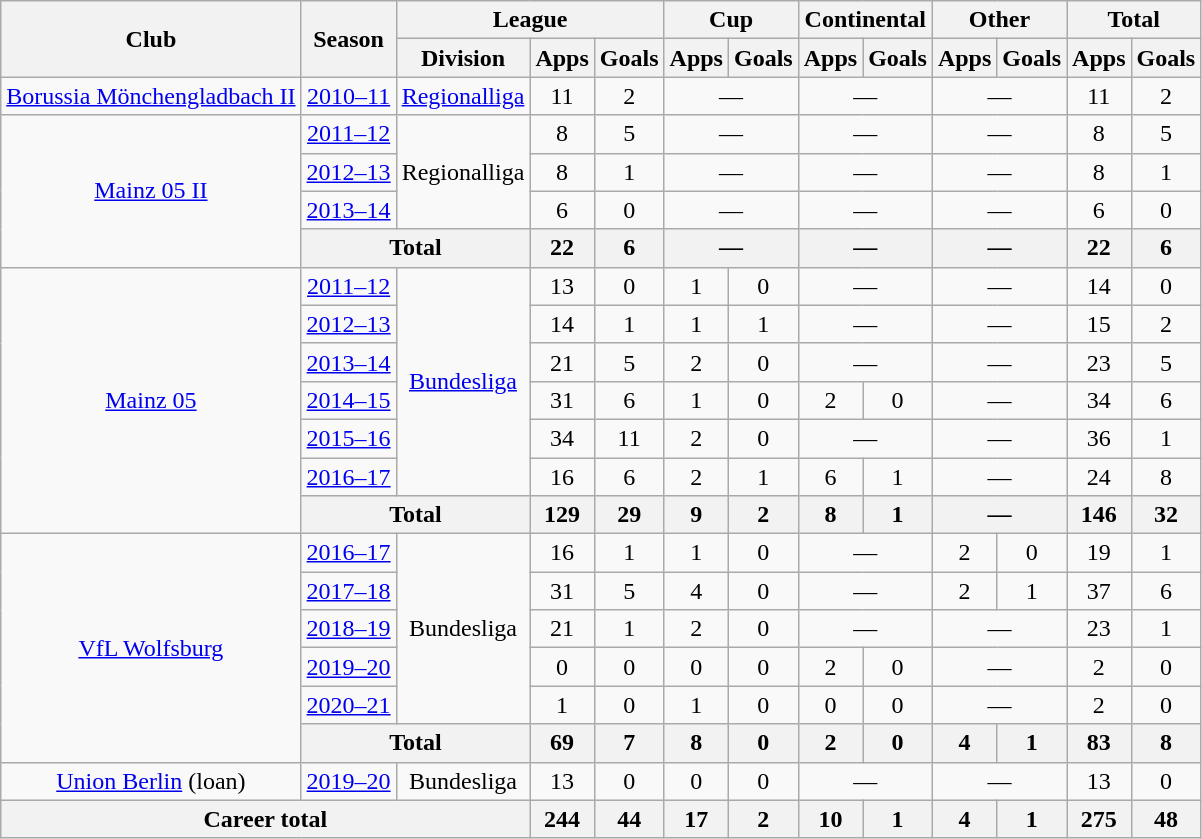<table class="wikitable" style="text-align:center">
<tr>
<th rowspan="2">Club</th>
<th rowspan="2">Season</th>
<th colspan="3">League</th>
<th colspan="2">Cup</th>
<th colspan="2">Continental</th>
<th colspan="2">Other</th>
<th colspan="2">Total</th>
</tr>
<tr>
<th>Division</th>
<th>Apps</th>
<th>Goals</th>
<th>Apps</th>
<th>Goals</th>
<th>Apps</th>
<th>Goals</th>
<th>Apps</th>
<th>Goals</th>
<th>Apps</th>
<th>Goals</th>
</tr>
<tr>
<td><a href='#'>Borussia Mönchengladbach II</a></td>
<td><a href='#'>2010–11</a></td>
<td><a href='#'>Regionalliga</a></td>
<td>11</td>
<td>2</td>
<td colspan="2">—</td>
<td colspan="2">—</td>
<td colspan="2">—</td>
<td>11</td>
<td>2</td>
</tr>
<tr>
<td rowspan="4"><a href='#'>Mainz 05 II</a></td>
<td><a href='#'>2011–12</a></td>
<td rowspan="3">Regionalliga</td>
<td>8</td>
<td>5</td>
<td colspan="2">—</td>
<td colspan="2">—</td>
<td colspan="2">—</td>
<td>8</td>
<td>5</td>
</tr>
<tr>
<td><a href='#'>2012–13</a></td>
<td>8</td>
<td>1</td>
<td colspan="2">—</td>
<td colspan="2">—</td>
<td colspan="2">—</td>
<td>8</td>
<td>1</td>
</tr>
<tr>
<td><a href='#'>2013–14</a></td>
<td>6</td>
<td>0</td>
<td colspan="2">—</td>
<td colspan="2">—</td>
<td colspan="2">—</td>
<td>6</td>
<td>0</td>
</tr>
<tr>
<th colspan="2">Total</th>
<th>22</th>
<th>6</th>
<th colspan="2">—</th>
<th colspan="2">—</th>
<th colspan="2">—</th>
<th>22</th>
<th>6</th>
</tr>
<tr>
<td rowspan="7"><a href='#'>Mainz 05</a></td>
<td><a href='#'>2011–12</a></td>
<td rowspan=6><a href='#'>Bundesliga</a></td>
<td>13</td>
<td>0</td>
<td>1</td>
<td>0</td>
<td colspan="2">—</td>
<td colspan="2">—</td>
<td>14</td>
<td>0</td>
</tr>
<tr>
<td><a href='#'>2012–13</a></td>
<td>14</td>
<td>1</td>
<td>1</td>
<td>1</td>
<td colspan="2">—</td>
<td colspan="2">—</td>
<td>15</td>
<td>2</td>
</tr>
<tr>
<td><a href='#'>2013–14</a></td>
<td>21</td>
<td>5</td>
<td>2</td>
<td>0</td>
<td colspan="2">—</td>
<td colspan="2">—</td>
<td>23</td>
<td>5</td>
</tr>
<tr>
<td><a href='#'>2014–15</a></td>
<td>31</td>
<td>6</td>
<td>1</td>
<td>0</td>
<td>2</td>
<td>0</td>
<td colspan="2">—</td>
<td>34</td>
<td>6</td>
</tr>
<tr>
<td><a href='#'>2015–16</a></td>
<td>34</td>
<td>11</td>
<td>2</td>
<td>0</td>
<td colspan="2">—</td>
<td colspan="2">—</td>
<td>36</td>
<td>1</td>
</tr>
<tr>
<td><a href='#'>2016–17</a></td>
<td>16</td>
<td>6</td>
<td>2</td>
<td>1</td>
<td>6</td>
<td>1</td>
<td colspan="2">—</td>
<td>24</td>
<td>8</td>
</tr>
<tr>
<th colspan="2">Total</th>
<th>129</th>
<th>29</th>
<th>9</th>
<th>2</th>
<th>8</th>
<th>1</th>
<th colspan="2">—</th>
<th>146</th>
<th>32</th>
</tr>
<tr>
<td rowspan="6"><a href='#'>VfL Wolfsburg</a></td>
<td><a href='#'>2016–17</a></td>
<td rowspan="5">Bundesliga</td>
<td>16</td>
<td>1</td>
<td>1</td>
<td>0</td>
<td colspan="2">—</td>
<td>2</td>
<td>0</td>
<td>19</td>
<td>1</td>
</tr>
<tr>
<td><a href='#'>2017–18</a></td>
<td>31</td>
<td>5</td>
<td>4</td>
<td>0</td>
<td colspan="2">—</td>
<td>2</td>
<td>1</td>
<td>37</td>
<td>6</td>
</tr>
<tr>
<td><a href='#'>2018–19</a></td>
<td>21</td>
<td>1</td>
<td>2</td>
<td>0</td>
<td colspan="2">—</td>
<td colspan="2">—</td>
<td>23</td>
<td>1</td>
</tr>
<tr>
<td><a href='#'>2019–20</a></td>
<td>0</td>
<td>0</td>
<td>0</td>
<td>0</td>
<td>2</td>
<td>0</td>
<td colspan="2">—</td>
<td>2</td>
<td>0</td>
</tr>
<tr>
<td><a href='#'>2020–21</a></td>
<td>1</td>
<td>0</td>
<td>1</td>
<td>0</td>
<td>0</td>
<td>0</td>
<td colspan="2">—</td>
<td>2</td>
<td>0</td>
</tr>
<tr>
<th colspan="2">Total</th>
<th>69</th>
<th>7</th>
<th>8</th>
<th>0</th>
<th>2</th>
<th>0</th>
<th>4</th>
<th>1</th>
<th>83</th>
<th>8</th>
</tr>
<tr>
<td><a href='#'>Union Berlin</a> (loan)</td>
<td><a href='#'>2019–20</a></td>
<td>Bundesliga</td>
<td>13</td>
<td>0</td>
<td>0</td>
<td>0</td>
<td colspan="2">—</td>
<td colspan="2">—</td>
<td>13</td>
<td>0</td>
</tr>
<tr>
<th colspan="3">Career total</th>
<th>244</th>
<th>44</th>
<th>17</th>
<th>2</th>
<th>10</th>
<th>1</th>
<th>4</th>
<th>1</th>
<th>275</th>
<th>48</th>
</tr>
</table>
